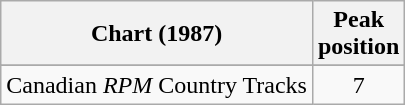<table class="wikitable sortable">
<tr>
<th align="left">Chart (1987)</th>
<th align="center">Peak<br>position</th>
</tr>
<tr>
</tr>
<tr>
<td align="left">Canadian <em>RPM</em> Country Tracks</td>
<td align="center">7</td>
</tr>
</table>
